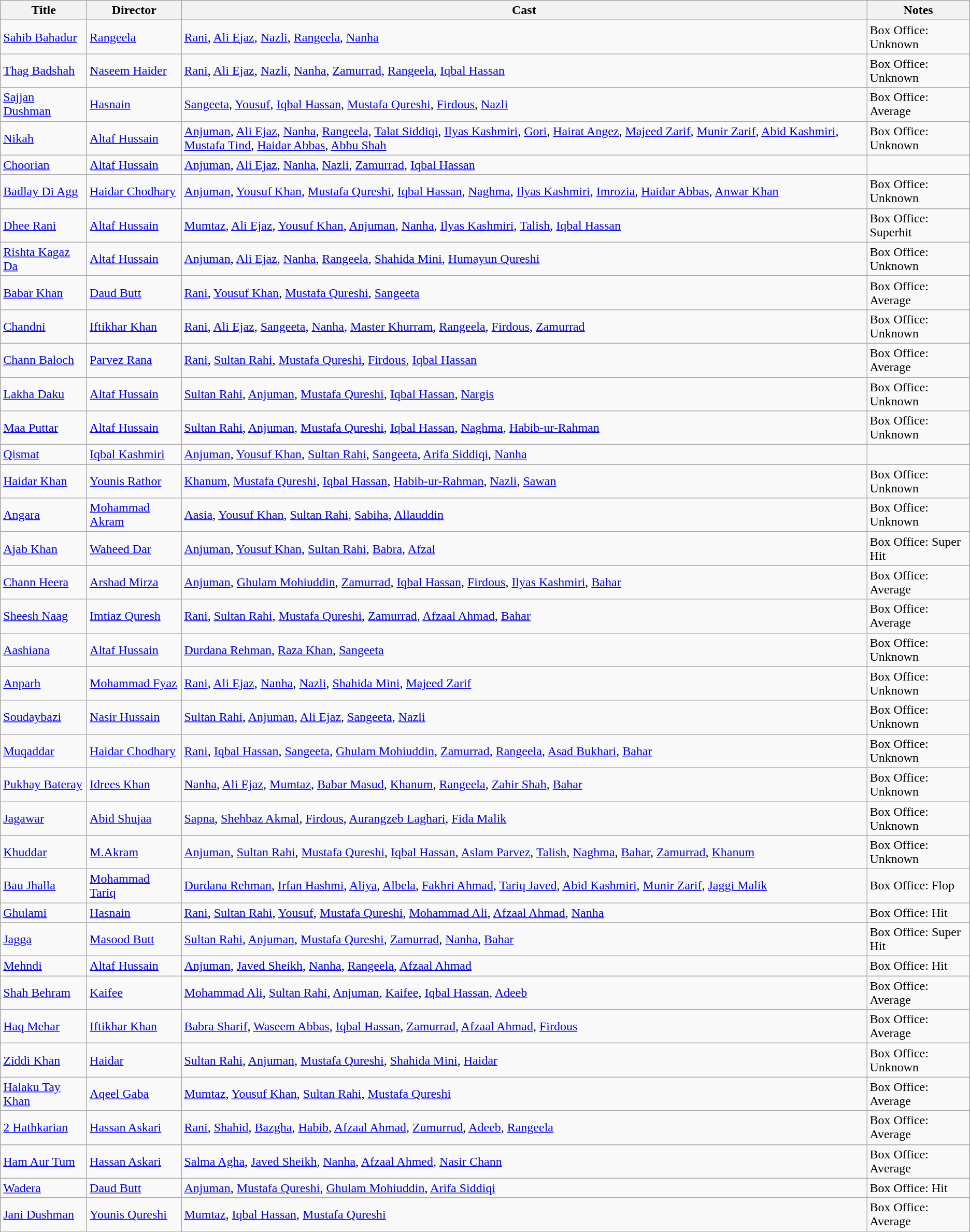<table class="wikitable">
<tr>
<th>Title</th>
<th>Director</th>
<th>Cast</th>
<th>Notes</th>
</tr>
<tr>
<td><a href='#'>Sahib Bahadur</a></td>
<td><a href='#'>Rangeela</a></td>
<td><a href='#'>Rani</a>, <a href='#'>Ali Ejaz</a>, <a href='#'>Nazli</a>, <a href='#'>Rangeela</a>, <a href='#'>Nanha</a></td>
<td>Box Office: Unknown</td>
</tr>
<tr>
<td><a href='#'>Thag Badshah</a></td>
<td><a href='#'>Naseem Haider</a></td>
<td><a href='#'>Rani</a>, <a href='#'>Ali Ejaz</a>, <a href='#'>Nazli</a>, <a href='#'>Nanha</a>, <a href='#'>Zamurrad</a>, <a href='#'>Rangeela</a>, <a href='#'>Iqbal Hassan</a></td>
<td>Box Office: Unknown</td>
</tr>
<tr>
<td><a href='#'>Sajjan Dushman</a></td>
<td><a href='#'>Hasnain</a></td>
<td><a href='#'>Sangeeta</a>, <a href='#'>Yousuf</a>, <a href='#'>Iqbal Hassan</a>, <a href='#'>Mustafa Qureshi</a>, <a href='#'>Firdous</a>, <a href='#'>Nazli</a></td>
<td>Box Office: Average</td>
</tr>
<tr>
<td><a href='#'>Nikah</a></td>
<td><a href='#'>Altaf Hussain</a></td>
<td><a href='#'>Anjuman</a>, <a href='#'>Ali Ejaz</a>, <a href='#'>Nanha</a>, <a href='#'>Rangeela</a>, <a href='#'>Talat Siddiqi</a>, <a href='#'>Ilyas Kashmiri</a>, <a href='#'>Gori</a>, <a href='#'>Hairat Angez</a>, <a href='#'>Majeed Zarif</a>, <a href='#'>Munir Zarif</a>, <a href='#'>Abid Kashmiri</a>, <a href='#'>Mustafa Tind</a>, <a href='#'>Haidar Abbas</a>, <a href='#'>Abbu Shah</a></td>
<td>Box Office: Unknown</td>
</tr>
<tr>
<td><a href='#'>Choorian</a></td>
<td><a href='#'>Altaf Hussain</a></td>
<td><a href='#'>Anjuman</a>, <a href='#'>Ali Ejaz</a>, <a href='#'>Nanha</a>, <a href='#'>Nazli</a>, <a href='#'>Zamurrad</a>, <a href='#'>Iqbal Hassan</a></td>
</tr>
<tr>
<td><a href='#'>Badlay Di Agg</a></td>
<td><a href='#'>Haidar Chodhary</a></td>
<td><a href='#'>Anjuman</a>, <a href='#'>Yousuf Khan</a>, <a href='#'>Mustafa Qureshi</a>, <a href='#'>Iqbal Hassan</a>, <a href='#'>Naghma</a>, <a href='#'>Ilyas Kashmiri</a>, <a href='#'>Imrozia</a>, <a href='#'>Haidar Abbas</a>, <a href='#'>Anwar Khan</a></td>
<td>Box Office: Unknown</td>
</tr>
<tr>
<td><a href='#'>Dhee Rani</a></td>
<td><a href='#'>Altaf Hussain</a></td>
<td><a href='#'>Mumtaz</a>, <a href='#'>Ali Ejaz</a>, <a href='#'>Yousuf Khan</a>, <a href='#'>Anjuman</a>, <a href='#'>Nanha</a>, <a href='#'>Ilyas Kashmiri</a>, <a href='#'>Talish</a>, <a href='#'>Iqbal Hassan</a></td>
<td>Box Office: Superhit</td>
</tr>
<tr>
<td><a href='#'>Rishta Kagaz Da</a></td>
<td><a href='#'>Altaf Hussain</a></td>
<td><a href='#'>Anjuman</a>, <a href='#'>Ali Ejaz</a>, <a href='#'>Nanha</a>, <a href='#'>Rangeela</a>, <a href='#'>Shahida Mini</a>, <a href='#'>Humayun Qureshi</a></td>
<td>Box Office: Unknown</td>
</tr>
<tr>
<td><a href='#'>Babar Khan</a></td>
<td><a href='#'>Daud Butt</a></td>
<td><a href='#'>Rani</a>, <a href='#'>Yousuf Khan</a>, <a href='#'>Mustafa Qureshi</a>, <a href='#'>Sangeeta</a></td>
<td>Box Office: Average</td>
</tr>
<tr>
<td><a href='#'>Chandni</a></td>
<td><a href='#'>Iftikhar Khan</a></td>
<td><a href='#'>Rani</a>, <a href='#'>Ali Ejaz</a>, <a href='#'>Sangeeta</a>, <a href='#'>Nanha</a>, <a href='#'>Master Khurram</a>, <a href='#'>Rangeela</a>, <a href='#'>Firdous</a>, <a href='#'>Zamurrad</a></td>
<td>Box Office: Unknown</td>
</tr>
<tr>
<td><a href='#'>Chann Baloch</a></td>
<td><a href='#'>Parvez Rana</a></td>
<td><a href='#'>Rani</a>, <a href='#'>Sultan Rahi</a>, <a href='#'>Mustafa Qureshi</a>, <a href='#'>Firdous</a>, <a href='#'>Iqbal Hassan</a></td>
<td>Box Office: Average</td>
</tr>
<tr>
<td><a href='#'>Lakha Daku</a></td>
<td><a href='#'>Altaf Hussain</a></td>
<td><a href='#'>Sultan Rahi</a>, <a href='#'>Anjuman</a>, <a href='#'>Mustafa Qureshi</a>, <a href='#'>Iqbal Hassan</a>, <a href='#'>Nargis</a></td>
<td>Box Office: Unknown</td>
</tr>
<tr>
<td><a href='#'>Maa Puttar</a></td>
<td><a href='#'>Altaf Hussain</a></td>
<td><a href='#'>Sultan Rahi</a>, <a href='#'>Anjuman</a>, <a href='#'>Mustafa Qureshi</a>, <a href='#'>Iqbal Hassan</a>, <a href='#'>Naghma</a>, <a href='#'>Habib-ur-Rahman</a></td>
<td>Box Office: Unknown</td>
</tr>
<tr>
<td><a href='#'>Qismat</a></td>
<td><a href='#'>Iqbal Kashmiri</a></td>
<td><a href='#'>Anjuman</a>, <a href='#'>Yousuf Khan</a>, <a href='#'>Sultan Rahi</a>, <a href='#'>Sangeeta</a>, <a href='#'>Arifa Siddiqi</a>, <a href='#'>Nanha</a></td>
</tr>
<tr>
<td><a href='#'>Haidar Khan</a></td>
<td><a href='#'>Younis Rathor</a></td>
<td><a href='#'>Khanum</a>, <a href='#'>Mustafa Qureshi</a>, <a href='#'>Iqbal Hassan</a>, <a href='#'>Habib-ur-Rahman</a>, <a href='#'>Nazli</a>, <a href='#'>Sawan</a></td>
<td>Box Office: Unknown</td>
</tr>
<tr>
<td><a href='#'>Angara</a></td>
<td><a href='#'>Mohammad Akram</a></td>
<td><a href='#'>Aasia</a>, <a href='#'>Yousuf Khan</a>, <a href='#'>Sultan Rahi</a>, <a href='#'>Sabiha</a>, <a href='#'>Allauddin</a></td>
<td>Box Office: Unknown</td>
</tr>
<tr>
<td><a href='#'>Ajab Khan</a></td>
<td><a href='#'>Waheed Dar</a></td>
<td><a href='#'>Anjuman</a>, <a href='#'>Yousuf Khan</a>, <a href='#'>Sultan Rahi</a>, <a href='#'>Babra</a>, <a href='#'>Afzal</a></td>
<td>Box Office: Super Hit</td>
</tr>
<tr>
<td><a href='#'>Chann Heera</a></td>
<td><a href='#'>Arshad Mirza</a></td>
<td><a href='#'>Anjuman</a>, <a href='#'>Ghulam Mohiuddin</a>, <a href='#'>Zamurrad</a>, <a href='#'>Iqbal Hassan</a>, <a href='#'>Firdous</a>, <a href='#'>Ilyas Kashmiri</a>, <a href='#'>Bahar</a></td>
<td>Box Office: Average</td>
</tr>
<tr>
<td><a href='#'>Sheesh Naag</a></td>
<td><a href='#'>Imtiaz Quresh</a></td>
<td><a href='#'>Rani</a>, <a href='#'>Sultan Rahi</a>, <a href='#'>Mustafa Qureshi</a>, <a href='#'>Zamurrad</a>, <a href='#'>Afzaal Ahmad</a>, <a href='#'>Bahar</a></td>
<td>Box Office: Average</td>
</tr>
<tr>
<td><a href='#'>Aashiana</a></td>
<td><a href='#'>Altaf Hussain</a></td>
<td><a href='#'>Durdana Rehman</a>, <a href='#'>Raza Khan</a>, <a href='#'>Sangeeta</a></td>
<td>Box Office: Unknown</td>
</tr>
<tr>
<td><a href='#'>Anparh</a></td>
<td><a href='#'>Mohammad Fyaz</a></td>
<td><a href='#'>Rani</a>, <a href='#'>Ali Ejaz</a>, <a href='#'>Nanha</a>, <a href='#'>Nazli</a>, <a href='#'>Shahida Mini</a>, <a href='#'>Majeed Zarif</a></td>
<td>Box Office: Unknown</td>
</tr>
<tr>
<td><a href='#'>Soudaybazi</a></td>
<td><a href='#'>Nasir Hussain</a></td>
<td><a href='#'>Sultan Rahi</a>, <a href='#'>Anjuman</a>, <a href='#'>Ali Ejaz</a>, <a href='#'>Sangeeta</a>, <a href='#'>Nazli</a></td>
<td>Box Office: Unknown</td>
</tr>
<tr>
<td><a href='#'>Muqaddar</a></td>
<td><a href='#'>Haidar Chodhary</a></td>
<td><a href='#'>Rani</a>, <a href='#'>Iqbal Hassan</a>, <a href='#'>Sangeeta</a>, <a href='#'>Ghulam Mohiuddin</a>, <a href='#'>Zamurrad</a>, <a href='#'>Rangeela</a>, <a href='#'>Asad Bukhari</a>, <a href='#'>Bahar</a></td>
<td>Box Office: Unknown</td>
</tr>
<tr>
<td><a href='#'>Pukhay Bateray</a></td>
<td><a href='#'>Idrees Khan</a></td>
<td><a href='#'>Nanha</a>, <a href='#'>Ali Ejaz</a>, <a href='#'>Mumtaz</a>, <a href='#'>Babar Masud</a>, <a href='#'>Khanum</a>, <a href='#'>Rangeela</a>, <a href='#'>Zahir Shah</a>, <a href='#'>Bahar</a></td>
<td>Box Office: Unknown</td>
</tr>
<tr>
<td><a href='#'>Jagawar</a></td>
<td><a href='#'>Abid Shujaa</a></td>
<td><a href='#'>Sapna</a>, <a href='#'>Shehbaz Akmal</a>, <a href='#'>Firdous</a>, <a href='#'>Aurangzeb Laghari</a>, <a href='#'>Fida Malik</a></td>
<td>Box Office: Unknown</td>
</tr>
<tr>
<td><a href='#'>Khuddar</a></td>
<td><a href='#'>M.Akram</a></td>
<td><a href='#'>Anjuman</a>, <a href='#'>Sultan Rahi</a>, <a href='#'>Mustafa Qureshi</a>, <a href='#'>Iqbal Hassan</a>, <a href='#'>Aslam Parvez</a>, <a href='#'>Talish</a>, <a href='#'>Naghma</a>, <a href='#'>Bahar</a>, <a href='#'>Zamurrad</a>, <a href='#'>Khanum</a></td>
<td>Box Office: Unknown</td>
</tr>
<tr>
<td><a href='#'>Bau Jhalla</a></td>
<td><a href='#'>Mohammad Tariq</a></td>
<td><a href='#'>Durdana Rehman</a>, <a href='#'>Irfan Hashmi</a>, <a href='#'>Aliya</a>, <a href='#'>Albela</a>, <a href='#'>Fakhri Ahmad</a>, <a href='#'>Tariq Javed</a>, <a href='#'>Abid Kashmiri</a>, <a href='#'>Munir Zarif</a>, <a href='#'>Jaggi Malik</a></td>
<td>Box Office: Flop</td>
</tr>
<tr>
<td><a href='#'>Ghulami</a></td>
<td><a href='#'>Hasnain</a></td>
<td><a href='#'>Rani</a>, <a href='#'>Sultan Rahi</a>, <a href='#'>Yousuf</a>, <a href='#'>Mustafa Qureshi</a>, <a href='#'>Mohammad Ali</a>, <a href='#'>Afzaal Ahmad</a>, <a href='#'>Nanha</a></td>
<td>Box Office: Hit</td>
</tr>
<tr>
<td><a href='#'>Jagga</a></td>
<td><a href='#'>Masood Butt</a></td>
<td><a href='#'>Sultan Rahi</a>, <a href='#'>Anjuman</a>, <a href='#'>Mustafa Qureshi</a>, <a href='#'>Zamurrad</a>, <a href='#'>Nanha</a>, <a href='#'>Bahar</a></td>
<td>Box Office: Super Hit</td>
</tr>
<tr>
<td><a href='#'>Mehndi</a></td>
<td><a href='#'>Altaf Hussain</a></td>
<td><a href='#'>Anjuman</a>, <a href='#'>Javed Sheikh</a>, <a href='#'>Nanha</a>, <a href='#'>Rangeela</a>, <a href='#'>Afzaal Ahmad</a></td>
<td>Box Office: Hit</td>
</tr>
<tr>
<td><a href='#'>Shah Behram</a></td>
<td><a href='#'>Kaifee</a></td>
<td><a href='#'>Mohammad Ali</a>, <a href='#'>Sultan Rahi</a>, <a href='#'>Anjuman</a>, <a href='#'>Kaifee</a>, <a href='#'>Iqbal Hassan</a>, <a href='#'>Adeeb</a></td>
<td>Box Office: Average</td>
</tr>
<tr>
<td><a href='#'>Haq Mehar</a></td>
<td><a href='#'>Iftikhar Khan</a></td>
<td><a href='#'>Babra Sharif</a>, <a href='#'>Waseem Abbas</a>, <a href='#'>Iqbal Hassan</a>, <a href='#'>Zamurrad</a>, <a href='#'>Afzaal Ahmad</a>, <a href='#'>Firdous</a></td>
<td>Box Office: Average</td>
</tr>
<tr>
<td><a href='#'>Ziddi Khan</a></td>
<td><a href='#'>Haidar</a></td>
<td><a href='#'>Sultan Rahi</a>, <a href='#'>Anjuman</a>, <a href='#'>Mustafa Qureshi</a>, <a href='#'>Shahida Mini</a>, <a href='#'>Haidar</a></td>
<td>Box Office: Unknown</td>
</tr>
<tr>
<td><a href='#'>Halaku Tay Khan</a></td>
<td><a href='#'>Aqeel Gaba</a></td>
<td><a href='#'>Mumtaz</a>, <a href='#'>Yousuf Khan</a>, <a href='#'>Sultan Rahi</a>, <a href='#'>Mustafa Qureshi</a></td>
<td>Box Office: Average</td>
</tr>
<tr>
<td><a href='#'>2 Hathkarian</a></td>
<td><a href='#'>Hassan Askari</a></td>
<td><a href='#'>Rani</a>, <a href='#'>Shahid</a>, <a href='#'>Bazgha</a>, <a href='#'>Habib</a>, <a href='#'>Afzaal Ahmad</a>, <a href='#'>Zumurrud</a>, <a href='#'>Adeeb</a>, <a href='#'>Rangeela</a></td>
<td>Box Office: Average</td>
</tr>
<tr>
<td><a href='#'>Ham Aur Tum</a></td>
<td><a href='#'>Hassan Askari</a></td>
<td><a href='#'>Salma Agha</a>, <a href='#'>Javed Sheikh</a>, <a href='#'>Nanha</a>, <a href='#'>Afzaal Ahmed</a>, <a href='#'>Nasir Chann</a></td>
<td>Box Office: Average</td>
</tr>
<tr>
<td><a href='#'>Wadera</a></td>
<td><a href='#'>Daud Butt</a></td>
<td><a href='#'>Anjuman</a>, <a href='#'>Mustafa Qureshi</a>, <a href='#'>Ghulam Mohiuddin</a>, <a href='#'>Arifa Siddiqi</a></td>
<td>Box Office: Hit</td>
</tr>
<tr>
<td><a href='#'>Jani Dushman</a></td>
<td><a href='#'>Younis Qureshi</a></td>
<td><a href='#'>Mumtaz</a>, <a href='#'>Iqbal Hassan</a>, <a href='#'>Mustafa Qureshi</a></td>
<td>Box Office: Average</td>
</tr>
<tr>
</tr>
</table>
